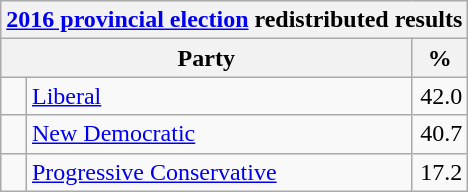<table class="wikitable">
<tr>
<th colspan="4"><a href='#'>2016 provincial election</a> redistributed results</th>
</tr>
<tr>
<th bgcolor="#DDDDFF" width="130px" colspan="2">Party</th>
<th bgcolor="#DDDDFF" width="30px">%</th>
</tr>
<tr>
<td> </td>
<td><a href='#'>Liberal</a></td>
<td align=right>42.0</td>
</tr>
<tr>
<td> </td>
<td><a href='#'>New Democratic</a></td>
<td align=right>40.7</td>
</tr>
<tr>
<td> </td>
<td><a href='#'>Progressive Conservative</a></td>
<td align=right>17.2</td>
</tr>
</table>
